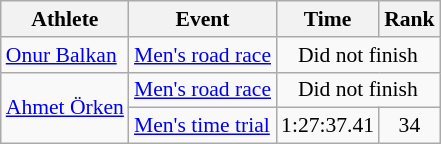<table class="wikitable" style="font-size:90%">
<tr>
<th>Athlete</th>
<th>Event</th>
<th>Time</th>
<th>Rank</th>
</tr>
<tr align=center>
<td align=left><a href='#'>Onur Balkan</a></td>
<td align=left><a href='#'>Men's road race</a></td>
<td colspan=2>Did not finish</td>
</tr>
<tr align=center>
<td align=left rowspan=2><a href='#'>Ahmet Örken</a></td>
<td align=left><a href='#'>Men's road race</a></td>
<td colspan=2>Did not finish</td>
</tr>
<tr align=center>
<td align=left><a href='#'>Men's time trial</a></td>
<td>1:27:37.41</td>
<td>34</td>
</tr>
</table>
